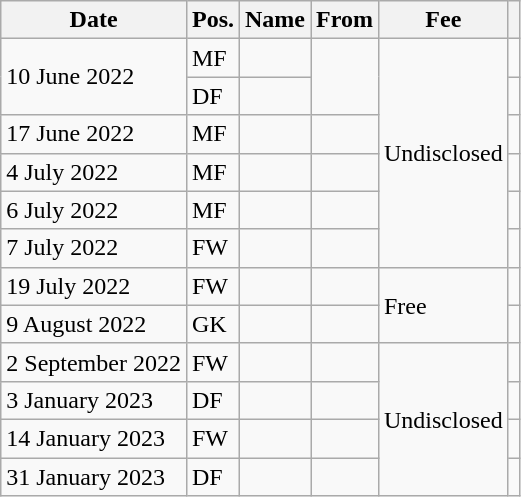<table class="wikitable">
<tr>
<th>Date</th>
<th>Pos.</th>
<th>Name</th>
<th>From</th>
<th>Fee</th>
<th></th>
</tr>
<tr>
<td rowspan="2">10 June 2022</td>
<td>MF</td>
<td></td>
<td rowspan="2"></td>
<td rowspan="6">Undisclosed</td>
<td></td>
</tr>
<tr>
<td>DF</td>
<td></td>
<td></td>
</tr>
<tr>
<td>17 June 2022</td>
<td>MF</td>
<td></td>
<td></td>
<td></td>
</tr>
<tr>
<td>4 July 2022</td>
<td>MF</td>
<td></td>
<td></td>
<td></td>
</tr>
<tr>
<td>6 July 2022</td>
<td>MF</td>
<td></td>
<td></td>
<td></td>
</tr>
<tr>
<td>7 July 2022</td>
<td>FW</td>
<td></td>
<td></td>
<td></td>
</tr>
<tr>
<td>19 July 2022</td>
<td>FW</td>
<td></td>
<td></td>
<td rowspan="2">Free</td>
<td></td>
</tr>
<tr>
<td>9 August 2022</td>
<td>GK</td>
<td></td>
<td></td>
<td></td>
</tr>
<tr>
<td>2 September 2022</td>
<td>FW</td>
<td></td>
<td></td>
<td rowspan="4">Undisclosed</td>
<td></td>
</tr>
<tr>
<td>3 January 2023</td>
<td>DF</td>
<td></td>
<td></td>
<td></td>
</tr>
<tr>
<td>14 January 2023</td>
<td>FW</td>
<td></td>
<td></td>
<td></td>
</tr>
<tr>
<td>31 January 2023</td>
<td>DF</td>
<td></td>
<td></td>
<td></td>
</tr>
</table>
